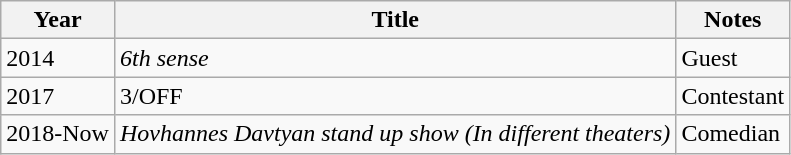<table class="wikitable sortable">
<tr>
<th>Year</th>
<th>Title</th>
<th class="unsortable">Notes</th>
</tr>
<tr>
<td>2014</td>
<td><em>6th sense</em></td>
<td>Guest</td>
</tr>
<tr>
<td>2017</td>
<td>3/OFF</td>
<td>Contestant</td>
</tr>
<tr>
<td>2018-Now</td>
<td><em>Hovhannes Davtyan stand up show (In different theaters)</em></td>
<td>Comedian</td>
</tr>
</table>
